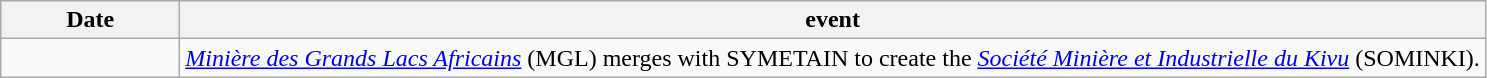<table class=wikitable>
<tr>
<th style="width:7em">Date</th>
<th>event</th>
</tr>
<tr>
<td></td>
<td><em><a href='#'>Minière des Grands Lacs Africains</a></em> (MGL) merges with SYMETAIN to create the <em><a href='#'>Société Minière et Industrielle du Kivu</a></em> (SOMINKI).</td>
</tr>
</table>
